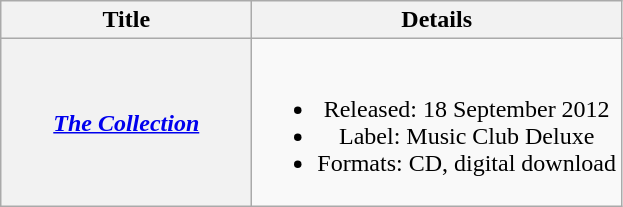<table class="wikitable plainrowheaders" style="text-align:center;">
<tr>
<th scope="col" style="width:10em;">Title</th>
<th scope="col">Details</th>
</tr>
<tr>
<th scope="row"><em><a href='#'>The Collection</a></em></th>
<td><br><ul><li>Released: 18 September 2012</li><li>Label: Music Club Deluxe</li><li>Formats: CD, digital download</li></ul></td>
</tr>
</table>
